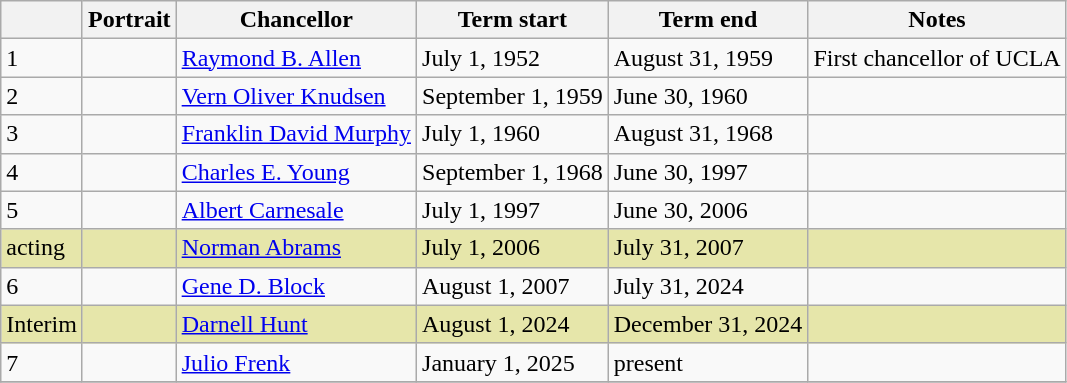<table class=wikitable style="text-align:left">
<tr>
<th></th>
<th>Portrait</th>
<th>Chancellor</th>
<th>Term start</th>
<th>Term end</th>
<th>Notes</th>
</tr>
<tr>
<td>1</td>
<td></td>
<td><a href='#'>Raymond B. Allen</a></td>
<td>July 1, 1952</td>
<td>August 31, 1959</td>
<td>First chancellor of UCLA</td>
</tr>
<tr>
<td>2</td>
<td></td>
<td><a href='#'>Vern Oliver Knudsen</a></td>
<td nowrap>September 1, 1959</td>
<td>June 30, 1960</td>
<td></td>
</tr>
<tr>
<td>3</td>
<td></td>
<td nowrap><a href='#'>Franklin David Murphy</a></td>
<td>July 1, 1960</td>
<td>August 31, 1968</td>
<td></td>
</tr>
<tr>
<td>4</td>
<td></td>
<td><a href='#'>Charles E. Young</a></td>
<td>September 1, 1968</td>
<td>June 30, 1997</td>
<td></td>
</tr>
<tr>
<td>5</td>
<td></td>
<td><a href='#'>Albert Carnesale</a></td>
<td>July 1, 1997</td>
<td>June 30, 2006</td>
<td></td>
</tr>
<tr bgcolor="#e6e6aa">
<td>acting</td>
<td></td>
<td><a href='#'>Norman Abrams</a></td>
<td>July 1, 2006</td>
<td>July 31, 2007</td>
<td></td>
</tr>
<tr>
<td>6</td>
<td></td>
<td><a href='#'>Gene D. Block</a></td>
<td>August 1, 2007</td>
<td>July 31, 2024</td>
<td></td>
</tr>
<tr bgcolor="#e6e6aa">
<td>Interim</td>
<td></td>
<td><a href='#'>Darnell Hunt</a></td>
<td>August 1, 2024</td>
<td nowrap>December 31, 2024</td>
<td></td>
</tr>
<tr>
<td>7</td>
<td></td>
<td><a href='#'>Julio Frenk</a></td>
<td>January 1, 2025</td>
<td>present</td>
<td></td>
</tr>
<tr>
</tr>
</table>
